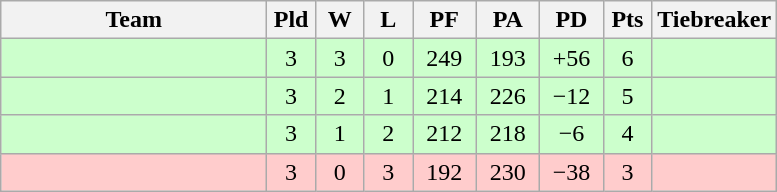<table class="wikitable" style="text-align:center;">
<tr>
<th width=170>Team</th>
<th width=25>Pld</th>
<th width=25>W</th>
<th width=25>L</th>
<th width=35>PF</th>
<th width=35>PA</th>
<th width=35>PD</th>
<th width=25>Pts</th>
<th width=50>Tiebreaker</th>
</tr>
<tr bgcolor=#ccffcc>
<td align="left"></td>
<td>3</td>
<td>3</td>
<td>0</td>
<td>249</td>
<td>193</td>
<td>+56</td>
<td>6</td>
<td></td>
</tr>
<tr bgcolor=#ccffcc>
<td align="left"></td>
<td>3</td>
<td>2</td>
<td>1</td>
<td>214</td>
<td>226</td>
<td>−12</td>
<td>5</td>
<td></td>
</tr>
<tr bgcolor=#ccffcc>
<td align="left"></td>
<td>3</td>
<td>1</td>
<td>2</td>
<td>212</td>
<td>218</td>
<td>−6</td>
<td>4</td>
<td></td>
</tr>
<tr bgcolor=#ffcccc>
<td align="left"></td>
<td>3</td>
<td>0</td>
<td>3</td>
<td>192</td>
<td>230</td>
<td>−38</td>
<td>3</td>
<td></td>
</tr>
</table>
